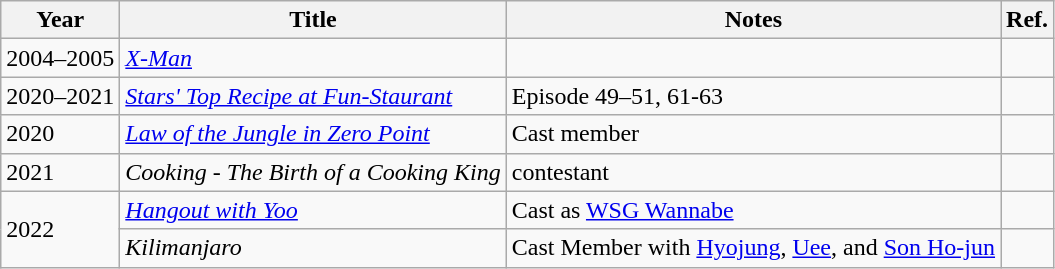<table class="wikitable sortable">
<tr>
<th>Year</th>
<th>Title</th>
<th>Notes</th>
<th>Ref.</th>
</tr>
<tr>
<td>2004–2005</td>
<td><em><a href='#'>X-Man</a></em></td>
<td></td>
<td></td>
</tr>
<tr>
<td>2020–2021</td>
<td><em><a href='#'>Stars' Top Recipe at Fun-Staurant</a></em></td>
<td>Episode 49–51, 61-63</td>
<td></td>
</tr>
<tr>
<td>2020</td>
<td><em><a href='#'>Law of the Jungle in Zero Point</a></em></td>
<td>Cast member</td>
<td></td>
</tr>
<tr>
<td>2021</td>
<td><em>Cooking - The Birth of a Cooking King</em></td>
<td>contestant</td>
<td></td>
</tr>
<tr>
<td rowspan=2>2022</td>
<td><em><a href='#'>Hangout with Yoo</a></em></td>
<td>Cast as <a href='#'>WSG Wannabe</a></td>
<td></td>
</tr>
<tr>
<td><em>Kilimanjaro</em></td>
<td>Cast Member with <a href='#'>Hyojung</a>, <a href='#'>Uee</a>, and <a href='#'>Son Ho-jun</a></td>
<td></td>
</tr>
</table>
